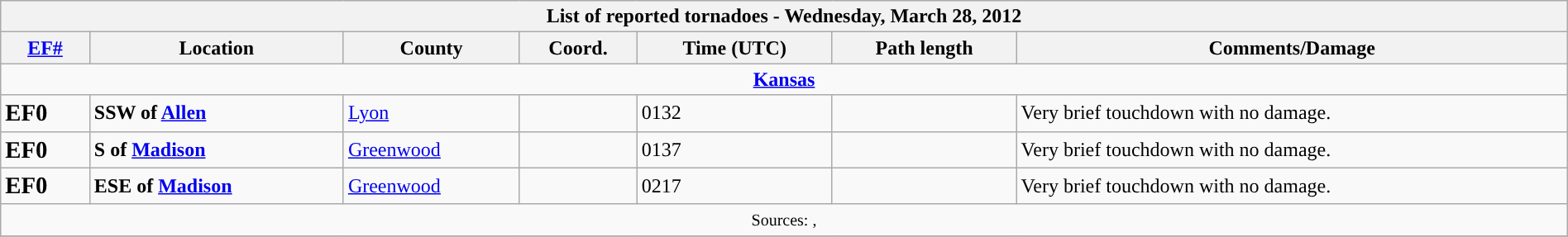<table class="wikitable collapsible" width="100%">
<tr>
<th colspan="7">List of reported tornadoes - Wednesday, March 28, 2012</th>
</tr>
<tr>
<th><a href='#'>EF#</a></th>
<th>Location</th>
<th>County</th>
<th>Coord.</th>
<th>Time (UTC)</th>
<th>Path length</th>
<th>Comments/Damage</th>
</tr>
<tr>
<td colspan="7" align=center><strong><a href='#'>Kansas</a></strong></td>
</tr>
<tr>
<td><big><strong>EF0</strong></big></td>
<td><strong>SSW of <a href='#'>Allen</a></strong></td>
<td><a href='#'>Lyon</a></td>
<td></td>
<td>0132</td>
<td></td>
<td>Very brief touchdown with no damage.</td>
</tr>
<tr>
<td><big><strong>EF0</strong></big></td>
<td><strong>S of <a href='#'>Madison</a></strong></td>
<td><a href='#'>Greenwood</a></td>
<td></td>
<td>0137</td>
<td></td>
<td>Very brief touchdown with no damage.</td>
</tr>
<tr>
<td><big><strong>EF0</strong></big></td>
<td><strong>ESE of <a href='#'>Madison</a></strong></td>
<td><a href='#'>Greenwood</a></td>
<td></td>
<td>0217</td>
<td></td>
<td>Very brief touchdown with no damage.</td>
</tr>
<tr>
<td colspan="7" align=center><small>Sources: , </small></td>
</tr>
<tr>
</tr>
</table>
